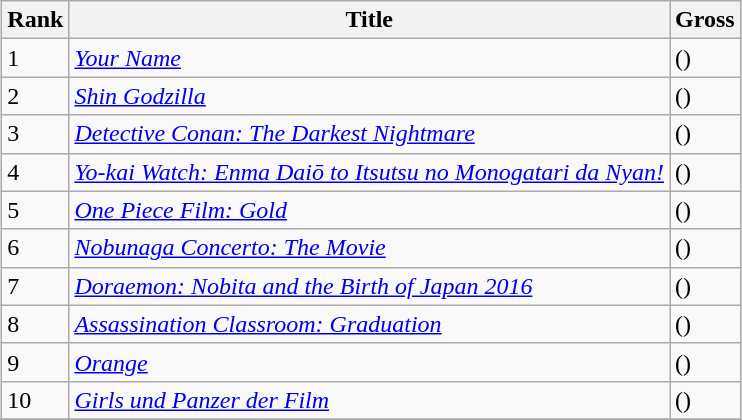<table class="wikitable sortable" style="margin:auto; margin:auto;">
<tr>
<th>Rank</th>
<th>Title</th>
<th>Gross</th>
</tr>
<tr>
<td>1</td>
<td><em><a href='#'>Your Name</a></em></td>
<td> ()</td>
</tr>
<tr>
<td>2</td>
<td><em><a href='#'>Shin Godzilla</a></em></td>
<td> ()</td>
</tr>
<tr>
<td>3</td>
<td><em><a href='#'>Detective Conan: The Darkest Nightmare</a></em></td>
<td> ()</td>
</tr>
<tr>
<td>4</td>
<td><em><a href='#'>Yo-kai Watch: Enma Daiō to Itsutsu no Monogatari da Nyan!</a></em></td>
<td> ()</td>
</tr>
<tr>
<td>5</td>
<td><em><a href='#'>One Piece Film: Gold</a></em></td>
<td> ()</td>
</tr>
<tr>
<td>6</td>
<td><em><a href='#'>Nobunaga Concerto: The Movie</a></em></td>
<td> ()</td>
</tr>
<tr>
<td>7</td>
<td><em><a href='#'>Doraemon: Nobita and the Birth of Japan 2016</a></em></td>
<td> ()</td>
</tr>
<tr>
<td>8</td>
<td><em><a href='#'>Assassination Classroom: Graduation</a></em></td>
<td> ()</td>
</tr>
<tr>
<td>9</td>
<td><em><a href='#'>Orange</a></em></td>
<td> ()</td>
</tr>
<tr>
<td>10</td>
<td><em><a href='#'>Girls und Panzer der Film</a></em></td>
<td> ()</td>
</tr>
<tr>
</tr>
</table>
